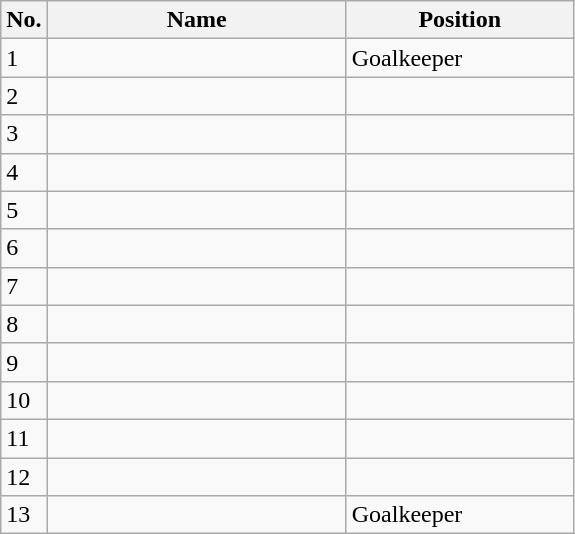<table class=wikitable sortable style=font-size:100%; text-align:center;>
<tr>
<th>No.</th>
<th style=width:12em>Name</th>
<th style=width:9em>Position</th>
</tr>
<tr>
<td>1</td>
<td align=left></td>
<td>Goalkeeper</td>
</tr>
<tr>
<td>2</td>
<td align=left></td>
<td></td>
</tr>
<tr>
<td>3</td>
<td align=left></td>
<td></td>
</tr>
<tr>
<td>4</td>
<td align=left></td>
<td></td>
</tr>
<tr>
<td>5</td>
<td align=left></td>
<td></td>
</tr>
<tr>
<td>6</td>
<td align=left></td>
<td></td>
</tr>
<tr>
<td>7</td>
<td align=left></td>
<td></td>
</tr>
<tr>
<td>8</td>
<td align=left></td>
<td></td>
</tr>
<tr>
<td>9</td>
<td align=left></td>
<td></td>
</tr>
<tr>
<td>10</td>
<td align=left></td>
<td></td>
</tr>
<tr>
<td>11</td>
<td align=left></td>
<td></td>
</tr>
<tr>
<td>12</td>
<td align=left></td>
<td></td>
</tr>
<tr>
<td>13</td>
<td align=left></td>
<td>Goalkeeper</td>
</tr>
</table>
